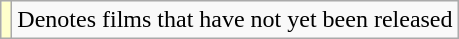<table class="wikitable sortable">
<tr>
<td style="background:#ffc;"></td>
<td>Denotes films that have not yet been released</td>
</tr>
</table>
